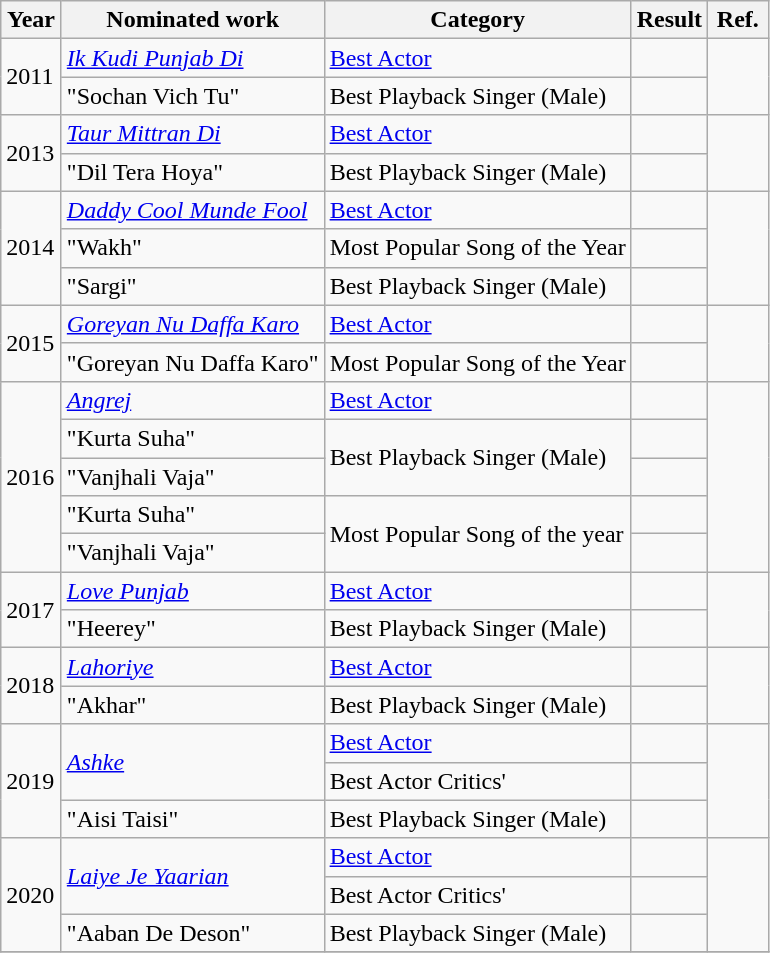<table class="wikitable sortable">
<tr>
<th width = 33px>Year</th>
<th>Nominated work</th>
<th>Category</th>
<th>Result</th>
<th width = 33px>Ref.</th>
</tr>
<tr>
<td rowspan="2">2011</td>
<td><em><a href='#'>Ik Kudi Punjab Di</a></em></td>
<td><a href='#'>Best Actor</a></td>
<td></td>
<td rowspan="2"></td>
</tr>
<tr>
<td>"Sochan Vich Tu"</td>
<td>Best Playback Singer (Male)</td>
<td></td>
</tr>
<tr>
<td rowspan="2">2013</td>
<td><em><a href='#'>Taur Mittran Di</a></em></td>
<td><a href='#'>Best Actor</a></td>
<td></td>
<td rowspan="2"></td>
</tr>
<tr>
<td>"Dil Tera Hoya"</td>
<td>Best Playback Singer (Male)</td>
<td></td>
</tr>
<tr>
<td rowspan="3">2014</td>
<td><em><a href='#'>Daddy Cool Munde Fool</a></em></td>
<td><a href='#'>Best Actor</a></td>
<td></td>
<td rowspan="3"></td>
</tr>
<tr>
<td>"Wakh"</td>
<td>Most Popular Song of the Year</td>
<td></td>
</tr>
<tr>
<td>"Sargi"</td>
<td>Best Playback Singer (Male)</td>
<td></td>
</tr>
<tr>
<td rowspan="2">2015</td>
<td><em><a href='#'>Goreyan Nu Daffa Karo</a></em></td>
<td><a href='#'>Best Actor</a></td>
<td></td>
<td rowspan="2"></td>
</tr>
<tr>
<td>"Goreyan Nu Daffa Karo"</td>
<td>Most Popular Song of the Year</td>
<td></td>
</tr>
<tr>
<td rowspan="5">2016</td>
<td><em><a href='#'>Angrej</a></em></td>
<td><a href='#'>Best Actor</a></td>
<td></td>
<td rowspan="5"></td>
</tr>
<tr>
<td>"Kurta Suha"</td>
<td rowspan="2">Best Playback Singer (Male)</td>
<td></td>
</tr>
<tr>
<td>"Vanjhali Vaja"</td>
<td></td>
</tr>
<tr>
<td>"Kurta Suha"</td>
<td rowspan="2">Most Popular Song of the year</td>
<td></td>
</tr>
<tr>
<td>"Vanjhali Vaja"</td>
<td></td>
</tr>
<tr>
<td rowspan="2">2017</td>
<td><em><a href='#'>Love Punjab</a></em></td>
<td><a href='#'>Best Actor</a></td>
<td></td>
<td rowspan="2"></td>
</tr>
<tr>
<td>"Heerey"</td>
<td>Best Playback Singer (Male)</td>
<td></td>
</tr>
<tr>
<td rowspan="2">2018</td>
<td><em><a href='#'>Lahoriye</a></em></td>
<td><a href='#'>Best Actor</a></td>
<td></td>
<td rowspan="2"></td>
</tr>
<tr>
<td>"Akhar"</td>
<td>Best Playback Singer (Male)</td>
<td></td>
</tr>
<tr>
<td rowspan="3">2019</td>
<td rowspan="2"><em><a href='#'>Ashke</a></em></td>
<td><a href='#'>Best Actor</a></td>
<td></td>
<td rowspan="3"></td>
</tr>
<tr>
<td>Best Actor Critics'</td>
<td></td>
</tr>
<tr>
<td>"Aisi Taisi"</td>
<td>Best Playback Singer (Male)</td>
<td></td>
</tr>
<tr>
<td rowspan="3">2020</td>
<td rowspan="2"><em><a href='#'>Laiye Je Yaarian</a></em></td>
<td><a href='#'>Best Actor</a></td>
<td></td>
<td rowspan="3"></td>
</tr>
<tr>
<td>Best Actor Critics'</td>
<td></td>
</tr>
<tr>
<td>"Aaban De Deson"</td>
<td>Best Playback Singer (Male)</td>
<td></td>
</tr>
<tr>
</tr>
</table>
